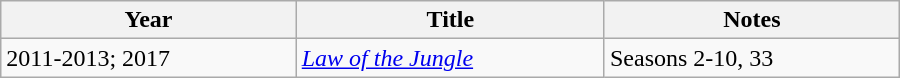<table class="wikitable" style="width:600px">
<tr>
<th>Year</th>
<th>Title</th>
<th>Notes</th>
</tr>
<tr>
<td>2011-2013; 2017</td>
<td><em><a href='#'>Law of the Jungle</a></em></td>
<td>Seasons 2-10, 33</td>
</tr>
</table>
